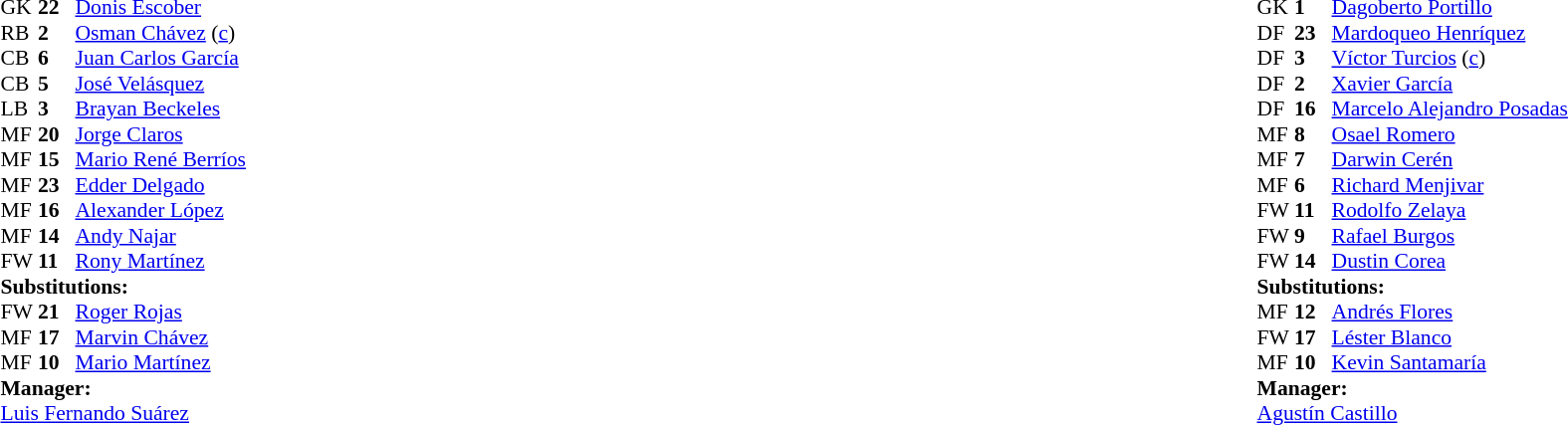<table width="100%">
<tr>
<td valign="top" width="50%"><br><table style="font-size: 90%" cellspacing="0" cellpadding="0">
<tr>
<th width="25"></th>
<th width="25"></th>
</tr>
<tr>
<td>GK</td>
<td><strong>22</strong></td>
<td><a href='#'>Donis Escober</a></td>
</tr>
<tr>
<td>RB</td>
<td><strong>2</strong></td>
<td><a href='#'>Osman Chávez</a> (<a href='#'>c</a>)</td>
</tr>
<tr>
<td>CB</td>
<td><strong>6</strong></td>
<td><a href='#'>Juan Carlos García</a></td>
</tr>
<tr>
<td>CB</td>
<td><strong>5</strong></td>
<td><a href='#'>José Velásquez</a></td>
<td></td>
</tr>
<tr>
<td>LB</td>
<td><strong>3</strong></td>
<td><a href='#'>Brayan Beckeles</a></td>
</tr>
<tr>
<td>MF</td>
<td><strong>20</strong></td>
<td><a href='#'>Jorge Claros</a></td>
</tr>
<tr>
<td>MF</td>
<td><strong>15</strong></td>
<td><a href='#'>Mario René Berríos</a></td>
<td></td>
<td></td>
</tr>
<tr>
<td>MF</td>
<td><strong>23</strong></td>
<td><a href='#'>Edder Delgado</a></td>
</tr>
<tr>
<td>MF</td>
<td><strong>16</strong></td>
<td><a href='#'>Alexander López</a></td>
</tr>
<tr>
<td>MF</td>
<td><strong>14</strong></td>
<td><a href='#'>Andy Najar</a></td>
<td></td>
<td></td>
</tr>
<tr>
<td>FW</td>
<td><strong>11</strong></td>
<td><a href='#'>Rony Martínez</a></td>
<td></td>
<td></td>
</tr>
<tr>
<td colspan=3><strong>Substitutions:</strong></td>
</tr>
<tr>
<td>FW</td>
<td><strong>21</strong></td>
<td><a href='#'>Roger Rojas</a></td>
<td></td>
<td></td>
</tr>
<tr>
<td>MF</td>
<td><strong>17</strong></td>
<td><a href='#'>Marvin Chávez</a></td>
<td></td>
<td></td>
</tr>
<tr>
<td>MF</td>
<td><strong>10</strong></td>
<td><a href='#'>Mario Martínez</a></td>
<td></td>
<td></td>
</tr>
<tr>
<td colspan=3><strong>Manager:</strong></td>
</tr>
<tr>
<td colspan=3> <a href='#'>Luis Fernando Suárez</a></td>
</tr>
</table>
</td>
<td valign="top"></td>
<td valign="top" width="50%"><br><table style="font-size: 90%" cellspacing="0" cellpadding="0" align="center">
<tr>
<th width=25></th>
<th width=25></th>
</tr>
<tr>
<td>GK</td>
<td><strong>1</strong></td>
<td><a href='#'>Dagoberto Portillo</a></td>
</tr>
<tr>
<td>DF</td>
<td><strong>23</strong></td>
<td><a href='#'>Mardoqueo Henríquez</a></td>
</tr>
<tr>
<td>DF</td>
<td><strong>3</strong></td>
<td><a href='#'>Víctor Turcios</a> (<a href='#'>c</a>)</td>
</tr>
<tr>
<td>DF</td>
<td><strong>2</strong></td>
<td><a href='#'>Xavier García</a></td>
<td></td>
</tr>
<tr>
<td>DF</td>
<td><strong>16</strong></td>
<td><a href='#'>Marcelo Alejandro Posadas</a></td>
</tr>
<tr>
<td>MF</td>
<td><strong>8</strong></td>
<td><a href='#'>Osael Romero</a></td>
<td></td>
<td></td>
</tr>
<tr>
<td>MF</td>
<td><strong>7</strong></td>
<td><a href='#'>Darwin Cerén</a></td>
</tr>
<tr>
<td>MF</td>
<td><strong>6</strong></td>
<td><a href='#'>Richard Menjivar</a></td>
<td></td>
</tr>
<tr>
<td>FW</td>
<td><strong>11</strong></td>
<td><a href='#'>Rodolfo Zelaya</a></td>
</tr>
<tr>
<td>FW</td>
<td><strong>9</strong></td>
<td><a href='#'>Rafael Burgos</a></td>
<td></td>
<td></td>
</tr>
<tr>
<td>FW</td>
<td><strong>14</strong></td>
<td><a href='#'>Dustin Corea</a></td>
<td></td>
<td></td>
</tr>
<tr>
<td colspan=3><strong>Substitutions:</strong></td>
</tr>
<tr>
<td>MF</td>
<td><strong>12</strong></td>
<td><a href='#'>Andrés Flores</a></td>
<td></td>
<td></td>
</tr>
<tr>
<td>FW</td>
<td><strong>17</strong></td>
<td><a href='#'>Léster Blanco</a></td>
<td></td>
<td></td>
</tr>
<tr>
<td>MF</td>
<td><strong>10</strong></td>
<td><a href='#'>Kevin Santamaría</a></td>
<td></td>
<td></td>
</tr>
<tr>
<td colspan=3><strong>Manager:</strong></td>
</tr>
<tr>
<td colspan=3> <a href='#'>Agustín Castillo</a></td>
</tr>
</table>
</td>
</tr>
</table>
